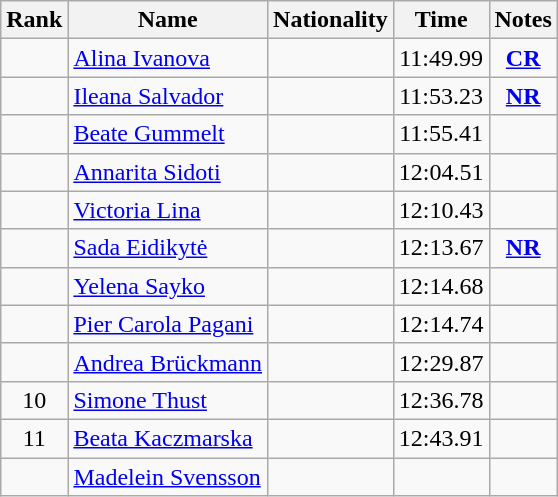<table class="wikitable sortable" style="text-align:center">
<tr>
<th>Rank</th>
<th>Name</th>
<th>Nationality</th>
<th>Time</th>
<th>Notes</th>
</tr>
<tr>
<td></td>
<td align="left"><a href='#'>Alina Ivanova</a></td>
<td align=left></td>
<td>11:49.99</td>
<td><strong><a href='#'>CR</a></strong></td>
</tr>
<tr>
<td></td>
<td align="left"><a href='#'>Ileana Salvador</a></td>
<td align=left></td>
<td>11:53.23</td>
<td><strong><a href='#'>NR</a></strong></td>
</tr>
<tr>
<td></td>
<td align="left"><a href='#'>Beate Gummelt</a></td>
<td align=left></td>
<td>11:55.41</td>
<td></td>
</tr>
<tr>
<td></td>
<td align="left"><a href='#'>Annarita Sidoti</a></td>
<td align=left></td>
<td>12:04.51</td>
<td></td>
</tr>
<tr>
<td></td>
<td align="left"><a href='#'>Victoria Lina</a></td>
<td align=left></td>
<td>12:10.43</td>
<td></td>
</tr>
<tr>
<td></td>
<td align="left"><a href='#'>Sada Eidikytė</a></td>
<td align=left></td>
<td>12:13.67</td>
<td><strong><a href='#'>NR</a></strong></td>
</tr>
<tr>
<td></td>
<td align="left"><a href='#'>Yelena Sayko</a></td>
<td align=left></td>
<td>12:14.68</td>
<td></td>
</tr>
<tr>
<td></td>
<td align="left"><a href='#'>Pier Carola Pagani</a></td>
<td align=left></td>
<td>12:14.74</td>
<td></td>
</tr>
<tr>
<td></td>
<td align="left"><a href='#'>Andrea Brückmann</a></td>
<td align=left></td>
<td>12:29.87</td>
<td></td>
</tr>
<tr>
<td>10</td>
<td align="left"><a href='#'>Simone Thust</a></td>
<td align=left></td>
<td>12:36.78</td>
<td></td>
</tr>
<tr>
<td>11</td>
<td align="left"><a href='#'>Beata Kaczmarska</a></td>
<td align=left></td>
<td>12:43.91</td>
<td></td>
</tr>
<tr>
<td></td>
<td align="left"><a href='#'>Madelein Svensson</a></td>
<td align=left></td>
<td></td>
<td></td>
</tr>
</table>
